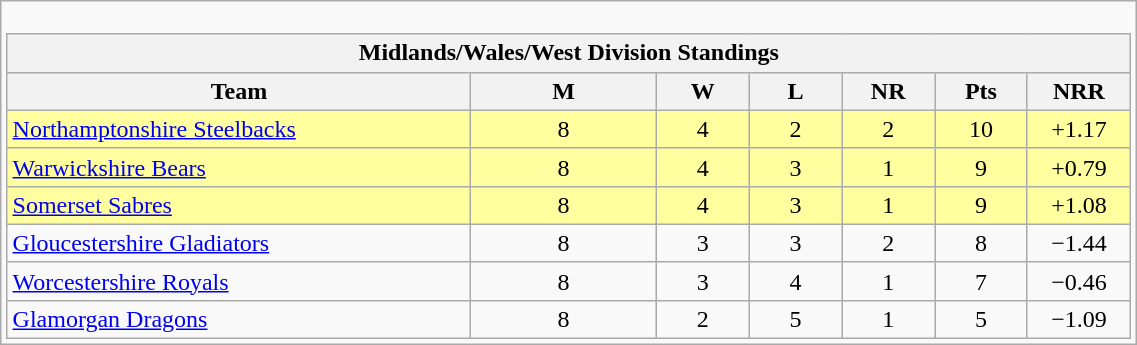<table class="wikitable" style="width:60%;">
<tr>
<td width=100%><br><table style="border-collapse:collapse" border=1 cellspacing=0 cellpadding=5>
<tr style="text-align:center; background:#efefef;">
<th colspan="7">Midlands/Wales/West Division Standings</th>
</tr>
<tr>
<th width=25%>Team</th>
<th width=10%>M</th>
<th width=5%>W</th>
<th width=5%>L</th>
<th width=5%>NR</th>
<th width=5%>Pts</th>
<th width=5%>NRR</th>
</tr>
<tr style="text-align:center; background:#ffffa0;">
<td align=left><a href='#'>Northamptonshire Steelbacks</a></td>
<td>8</td>
<td>4</td>
<td>2</td>
<td>2</td>
<td>10</td>
<td>+1.17</td>
</tr>
<tr style="text-align:center; background:#ffffa0;">
<td align=left><a href='#'>Warwickshire Bears</a></td>
<td>8</td>
<td>4</td>
<td>3</td>
<td>1</td>
<td>9</td>
<td>+0.79</td>
</tr>
<tr style="text-align:center; background:#ffffa0;">
<td align=left><a href='#'>Somerset Sabres</a></td>
<td>8</td>
<td>4</td>
<td>3</td>
<td>1</td>
<td>9</td>
<td>+1.08</td>
</tr>
<tr align=center>
<td align=left><a href='#'>Gloucestershire Gladiators</a></td>
<td>8</td>
<td>3</td>
<td>3</td>
<td>2</td>
<td>8</td>
<td>−1.44</td>
</tr>
<tr align=center>
<td align=left><a href='#'>Worcestershire Royals</a></td>
<td>8</td>
<td>3</td>
<td>4</td>
<td>1</td>
<td>7</td>
<td>−0.46</td>
</tr>
<tr align=center>
<td align=left><a href='#'>Glamorgan Dragons</a></td>
<td>8</td>
<td>2</td>
<td>5</td>
<td>1</td>
<td>5</td>
<td>−1.09</td>
</tr>
</table>
</td>
</tr>
</table>
